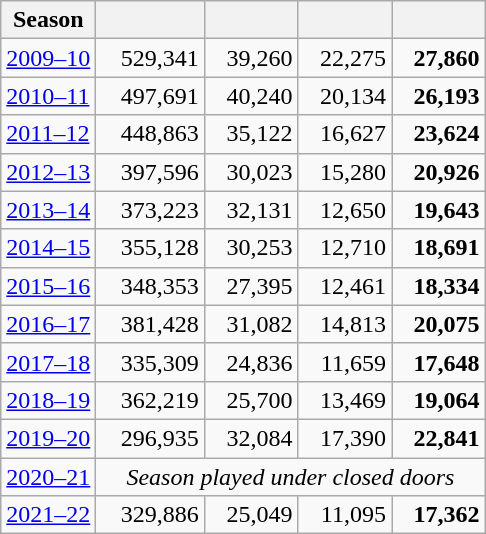<table class="wikitable sortable" style="text-align:right">
<tr>
<th>Season</th>
<th width=65></th>
<th width=55></th>
<th width=55></th>
<th width=55></th>
</tr>
<tr>
<td align=left><a href='#'>2009–10</a></td>
<td>529,341</td>
<td>39,260</td>
<td>22,275</td>
<td><strong>27,860</strong></td>
</tr>
<tr>
<td align=left><a href='#'>2010–11</a></td>
<td>497,691</td>
<td>40,240</td>
<td>20,134</td>
<td><strong>26,193</strong></td>
</tr>
<tr>
<td align=left><a href='#'>2011–12</a></td>
<td>448,863</td>
<td>35,122</td>
<td>16,627</td>
<td><strong>23,624</strong></td>
</tr>
<tr>
<td align=left><a href='#'>2012–13</a></td>
<td>397,596</td>
<td>30,023</td>
<td>15,280</td>
<td><strong>20,926</strong></td>
</tr>
<tr>
<td align=left><a href='#'>2013–14</a></td>
<td>373,223</td>
<td>32,131</td>
<td>12,650</td>
<td><strong>19,643</strong></td>
</tr>
<tr>
<td align=left><a href='#'>2014–15</a></td>
<td>355,128</td>
<td>30,253</td>
<td>12,710</td>
<td><strong>18,691</strong></td>
</tr>
<tr>
<td align=left><a href='#'>2015–16</a></td>
<td>348,353</td>
<td>27,395</td>
<td>12,461</td>
<td><strong>18,334</strong></td>
</tr>
<tr>
<td align=left><a href='#'>2016–17</a></td>
<td>381,428</td>
<td>31,082</td>
<td>14,813</td>
<td><strong>20,075</strong></td>
</tr>
<tr>
<td align=left><a href='#'>2017–18</a></td>
<td>335,309</td>
<td>24,836</td>
<td>11,659</td>
<td><strong>17,648</strong></td>
</tr>
<tr>
<td align=left><a href='#'>2018–19</a></td>
<td>362,219</td>
<td>25,700</td>
<td>13,469</td>
<td><strong>19,064</strong></td>
</tr>
<tr>
<td align=left><a href='#'>2019–20</a></td>
<td>296,935</td>
<td>32,084</td>
<td>17,390</td>
<td><strong>22,841</strong></td>
</tr>
<tr>
<td align=left><a href='#'>2020–21</a></td>
<td align=center colspan=4><em>Season played under closed doors</em></td>
</tr>
<tr>
<td align=left><a href='#'>2021–22</a></td>
<td>329,886</td>
<td>25,049</td>
<td>11,095</td>
<td><strong>17,362</strong></td>
</tr>
</table>
